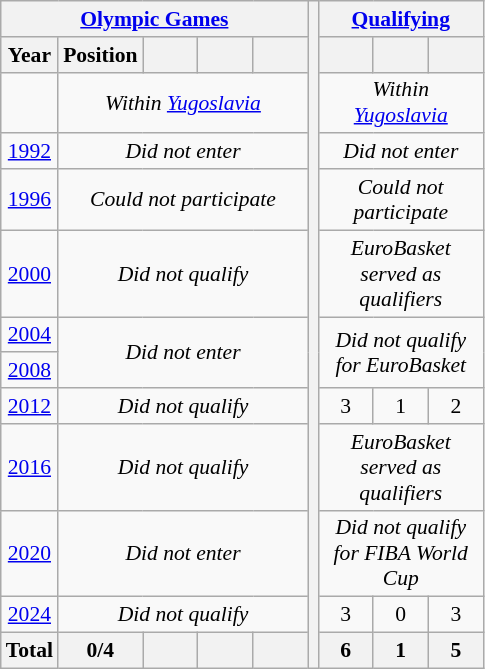<table class="wikitable" style="text-align: center;font-size:90%;">
<tr>
<th colspan=5><a href='#'>Olympic Games</a></th>
<th rowspan=13></th>
<th colspan=3><a href='#'>Qualifying</a></th>
</tr>
<tr>
<th>Year</th>
<th>Position</th>
<th width=30></th>
<th width=30></th>
<th width=30></th>
<th width=30></th>
<th width=30></th>
<th width=30></th>
</tr>
<tr>
<td></td>
<td colspan=4><em>Within <a href='#'>Yugoslavia</a></em></td>
<td colspan=3><em>Within <a href='#'>Yugoslavia</a></em></td>
</tr>
<tr>
<td> <a href='#'>1992</a></td>
<td colspan=4><em>Did not enter</em></td>
<td colspan=3><em>Did not enter</em></td>
</tr>
<tr>
<td> <a href='#'>1996</a></td>
<td colspan=4><em>Could not participate</em></td>
<td colspan=3><em>Could not participate</em></td>
</tr>
<tr>
<td> <a href='#'>2000</a></td>
<td colspan=4><em>Did not qualify</em></td>
<td colspan=3><em>EuroBasket served as qualifiers</em></td>
</tr>
<tr>
<td> <a href='#'>2004</a></td>
<td colspan=4 rowspan=2><em>Did not enter</em></td>
<td colspan=3 rowspan=2><em>Did not qualify for EuroBasket</em></td>
</tr>
<tr>
<td> <a href='#'>2008</a></td>
</tr>
<tr>
<td> <a href='#'>2012</a></td>
<td colspan=4><em>Did not qualify</em></td>
<td>3</td>
<td>1</td>
<td>2</td>
</tr>
<tr>
<td> <a href='#'>2016</a></td>
<td colspan=4><em>Did not qualify</em></td>
<td colspan=3><em>EuroBasket served as qualifiers</em></td>
</tr>
<tr>
<td> <a href='#'>2020</a></td>
<td colspan=4><em>Did not enter</em></td>
<td colspan=3><em>Did not qualify for FIBA World Cup</em></td>
</tr>
<tr>
<td> <a href='#'>2024</a></td>
<td colspan=4><em>Did not qualify</em></td>
<td>3</td>
<td>0</td>
<td>3</td>
</tr>
<tr>
<th>Total</th>
<th>0/4</th>
<th></th>
<th></th>
<th></th>
<th>6</th>
<th>1</th>
<th>5</th>
</tr>
</table>
